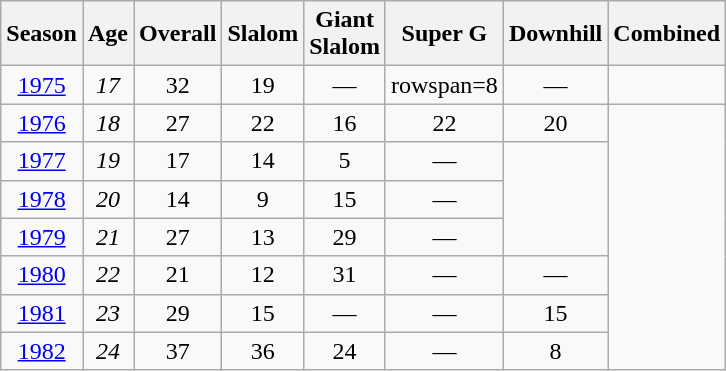<table class=wikitable style="text-align:center">
<tr>
<th>Season</th>
<th>Age</th>
<th>Overall</th>
<th>Slalom</th>
<th>Giant<br>Slalom</th>
<th>Super G</th>
<th>Downhill</th>
<th>Combined</th>
</tr>
<tr>
<td><a href='#'>1975</a></td>
<td><em>17</em></td>
<td>32</td>
<td>19</td>
<td>—</td>
<td>rowspan=8</td>
<td>—</td>
<td></td>
</tr>
<tr>
<td><a href='#'>1976</a></td>
<td><em>18</em></td>
<td>27</td>
<td>22</td>
<td>16</td>
<td>22</td>
<td>20</td>
</tr>
<tr>
<td><a href='#'>1977</a></td>
<td><em>19</em></td>
<td>17</td>
<td>14</td>
<td>5</td>
<td>—</td>
<td rowspan=3></td>
</tr>
<tr>
<td><a href='#'>1978</a></td>
<td><em>20</em></td>
<td>14</td>
<td>9</td>
<td>15</td>
<td>—</td>
</tr>
<tr>
<td><a href='#'>1979</a></td>
<td><em>21</em></td>
<td>27</td>
<td>13</td>
<td>29</td>
<td>—</td>
</tr>
<tr>
<td><a href='#'>1980</a></td>
<td><em>22</em></td>
<td>21</td>
<td>12</td>
<td>31</td>
<td>—</td>
<td>—</td>
</tr>
<tr>
<td><a href='#'>1981</a></td>
<td><em>23</em></td>
<td>29</td>
<td>15</td>
<td>—</td>
<td>—</td>
<td>15</td>
</tr>
<tr>
<td><a href='#'>1982</a></td>
<td><em>24</em></td>
<td>37</td>
<td>36</td>
<td>24</td>
<td>—</td>
<td>8</td>
</tr>
</table>
